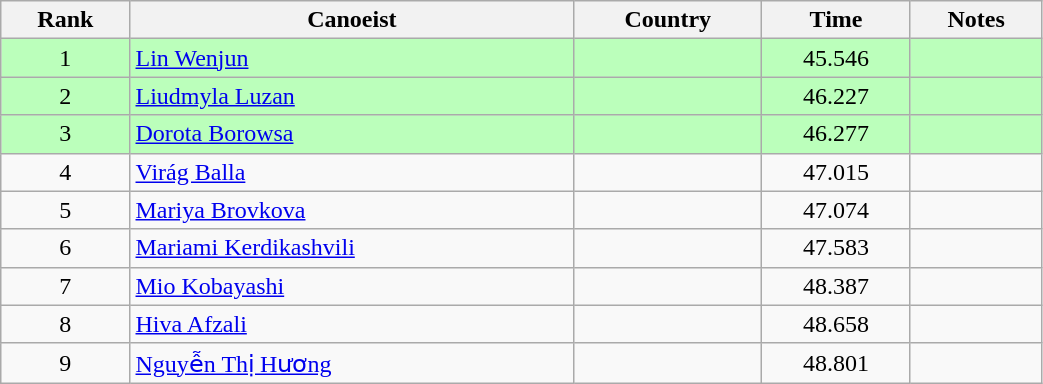<table class="wikitable" style="text-align:center;width: 55%">
<tr>
<th>Rank</th>
<th>Canoeist</th>
<th>Country</th>
<th>Time</th>
<th>Notes</th>
</tr>
<tr bgcolor=bbffbb>
<td>1</td>
<td align="left"><a href='#'>Lin Wenjun</a></td>
<td align="left"></td>
<td>45.546</td>
<td></td>
</tr>
<tr bgcolor=bbffbb>
<td>2</td>
<td align="left"><a href='#'>Liudmyla Luzan</a></td>
<td align="left"></td>
<td>46.227</td>
<td></td>
</tr>
<tr bgcolor=bbffbb>
<td>3</td>
<td align="left"><a href='#'>Dorota Borowsa</a></td>
<td align="left"></td>
<td>46.277</td>
<td></td>
</tr>
<tr>
<td>4</td>
<td align="left"><a href='#'>Virág Balla</a></td>
<td align="left"></td>
<td>47.015</td>
<td></td>
</tr>
<tr>
<td>5</td>
<td align="left"><a href='#'>Mariya Brovkova</a></td>
<td align="left"></td>
<td>47.074</td>
<td></td>
</tr>
<tr>
<td>6</td>
<td align="left"><a href='#'>Mariami Kerdikashvili</a></td>
<td align="left"></td>
<td>47.583</td>
<td></td>
</tr>
<tr>
<td>7</td>
<td align="left"><a href='#'>Mio Kobayashi</a></td>
<td align="left"></td>
<td>48.387</td>
<td></td>
</tr>
<tr>
<td>8</td>
<td align="left"><a href='#'>Hiva Afzali</a></td>
<td align="left"></td>
<td>48.658</td>
<td></td>
</tr>
<tr>
<td>9</td>
<td align="left"><a href='#'>Nguyễn Thị Hương</a></td>
<td align="left"></td>
<td>48.801</td>
<td></td>
</tr>
</table>
